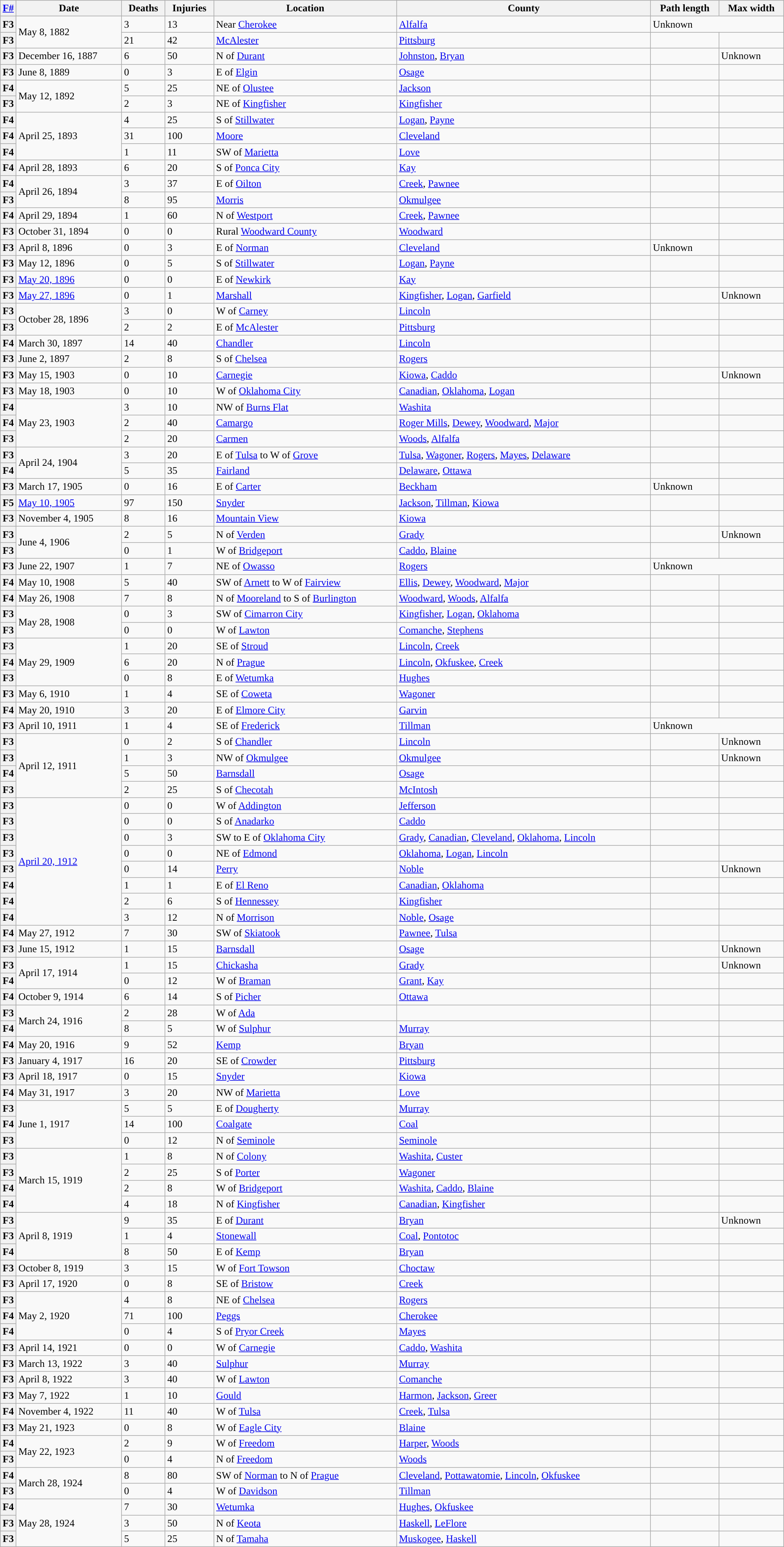<table class="wikitable sortable">
<tr>
<th align="center" width="2%" scope="col"><a href='#'>F#</a></th>
<th>Date</th>
<th>Deaths</th>
<th>Injuries</th>
<th class="unsortable" align="center" scope="col">Location</th>
<th class="unsortable" align="center" scope="col">County</th>
<th align="center" scope="col">Path length</th>
<th align="center" scope="col">Max width</th>
</tr>
<tr>
<th scope="row" rowspan="1" style="background-color:#">F3</th>
<td rowspan="2">May 8, 1882</td>
<td>3</td>
<td>13</td>
<td>Near <a href='#'>Cherokee</a></td>
<td><a href='#'>Alfalfa</a></td>
<td colspan="2">Unknown</td>
</tr>
<tr>
<th scope="row" rowspan="1" style="background-color:#">F3</th>
<td>21</td>
<td>42</td>
<td><a href='#'>McAlester</a></td>
<td><a href='#'>Pittsburg</a></td>
<td></td>
<td></td>
</tr>
<tr>
<th scope="row" rowspan="1" style="background-color:#">F3</th>
<td>December 16, 1887</td>
<td>6</td>
<td>50</td>
<td>N of <a href='#'>Durant</a></td>
<td><a href='#'>Johnston</a>, <a href='#'>Bryan</a></td>
<td></td>
<td>Unknown</td>
</tr>
<tr>
<th scope="row" rowspan="1" style="background-color:#">F3</th>
<td>June 8, 1889</td>
<td>0</td>
<td>3</td>
<td>E of <a href='#'>Elgin</a></td>
<td><a href='#'>Osage</a></td>
<td></td>
<td></td>
</tr>
<tr>
<th scope="row" rowspan="1" style="background-color:#">F4</th>
<td rowspan="2">May 12, 1892</td>
<td>5</td>
<td>25</td>
<td>NE of <a href='#'>Olustee</a></td>
<td><a href='#'>Jackson</a></td>
<td></td>
<td></td>
</tr>
<tr>
<th scope="row" rowspan="1" style="background-color:#">F3</th>
<td>2</td>
<td>3</td>
<td>NE of <a href='#'>Kingfisher</a></td>
<td><a href='#'>Kingfisher</a></td>
<td></td>
<td></td>
</tr>
<tr>
<th scope="row" rowspan="1" style="background-color:#">F4</th>
<td rowspan="3">April 25, 1893</td>
<td>4</td>
<td>25</td>
<td>S of <a href='#'>Stillwater</a></td>
<td><a href='#'>Logan</a>, <a href='#'>Payne</a></td>
<td></td>
<td></td>
</tr>
<tr>
<th scope="row" rowspan="1" style="background-color:#">F4</th>
<td>31</td>
<td>100</td>
<td><a href='#'>Moore</a></td>
<td><a href='#'>Cleveland</a></td>
<td></td>
<td></td>
</tr>
<tr>
<th scope="row" rowspan="1" style="background-color:#">F4</th>
<td>1</td>
<td>11</td>
<td>SW of <a href='#'>Marietta</a></td>
<td><a href='#'>Love</a></td>
<td></td>
<td></td>
</tr>
<tr>
<th scope="row" rowspan="1" style="background-color:#">F4</th>
<td>April 28, 1893</td>
<td>6</td>
<td>20</td>
<td>S of <a href='#'>Ponca City</a></td>
<td><a href='#'>Kay</a></td>
<td></td>
<td></td>
</tr>
<tr>
<th scope="row" rowspan="1" style="background-color:#">F4</th>
<td rowspan="2">April 26, 1894</td>
<td>3</td>
<td>37</td>
<td>E of <a href='#'>Oilton</a></td>
<td><a href='#'>Creek</a>, <a href='#'>Pawnee</a></td>
<td></td>
<td></td>
</tr>
<tr>
<th scope="row" rowspan="1" style="background-color:#">F3</th>
<td>8</td>
<td>95</td>
<td><a href='#'>Morris</a></td>
<td><a href='#'>Okmulgee</a></td>
<td></td>
<td></td>
</tr>
<tr>
<th scope="row" rowspan="1" style="background-color:#">F4</th>
<td>April 29, 1894</td>
<td>1</td>
<td>60</td>
<td>N of <a href='#'>Westport</a></td>
<td><a href='#'>Creek</a>, <a href='#'>Pawnee</a></td>
<td></td>
<td></td>
</tr>
<tr>
<th scope="row" rowspan="1" style="background-color:#">F3</th>
<td>October 31, 1894</td>
<td>0</td>
<td>0</td>
<td>Rural <a href='#'>Woodward County</a></td>
<td><a href='#'>Woodward</a></td>
<td></td>
<td></td>
</tr>
<tr>
<th scope="row" rowspan="1" style="background-color:#">F3</th>
<td>April 8, 1896</td>
<td>0</td>
<td>3</td>
<td>E of <a href='#'>Norman</a></td>
<td><a href='#'>Cleveland</a></td>
<td>Unknown</td>
<td></td>
</tr>
<tr>
<th scope="row" rowspan="1" style="background-color:#">F3</th>
<td>May 12, 1896</td>
<td>0</td>
<td>5</td>
<td>S of <a href='#'>Stillwater</a></td>
<td><a href='#'>Logan</a>, <a href='#'>Payne</a></td>
<td></td>
<td></td>
</tr>
<tr>
<th scope="row" rowspan="1" style="background-color:#">F3</th>
<td><a href='#'>May 20, 1896</a></td>
<td>0</td>
<td>0</td>
<td>E of <a href='#'>Newkirk</a></td>
<td><a href='#'>Kay</a></td>
<td></td>
<td></td>
</tr>
<tr>
<th scope="row" rowspan="1" style="background-color:#">F3</th>
<td><a href='#'>May 27, 1896</a></td>
<td>0</td>
<td>1</td>
<td><a href='#'>Marshall</a></td>
<td><a href='#'>Kingfisher</a>, <a href='#'>Logan</a>, <a href='#'>Garfield</a></td>
<td></td>
<td>Unknown</td>
</tr>
<tr>
<th scope="row" rowspan="1" style="background-color:#">F3</th>
<td rowspan="2">October 28, 1896</td>
<td>3</td>
<td>0</td>
<td>W of <a href='#'>Carney</a></td>
<td><a href='#'>Lincoln</a></td>
<td></td>
<td></td>
</tr>
<tr>
<th scope="row" rowspan="1" style="background-color:#">F3</th>
<td>2</td>
<td>2</td>
<td>E of <a href='#'>McAlester</a></td>
<td><a href='#'>Pittsburg</a></td>
<td></td>
<td></td>
</tr>
<tr>
<th scope="row" rowspan="1" style="background-color:#">F4</th>
<td>March 30, 1897</td>
<td>14</td>
<td>40</td>
<td><a href='#'>Chandler</a></td>
<td><a href='#'>Lincoln</a></td>
<td></td>
<td></td>
</tr>
<tr>
<th scope="row" rowspan="1" style="background-color:#">F3</th>
<td>June 2, 1897</td>
<td>2</td>
<td>8</td>
<td>S of <a href='#'>Chelsea</a></td>
<td><a href='#'>Rogers</a></td>
<td></td>
<td></td>
</tr>
<tr>
<th scope="row" rowspan="1" style="background-color:#">F3</th>
<td>May 15, 1903</td>
<td>0</td>
<td>10</td>
<td><a href='#'>Carnegie</a></td>
<td><a href='#'>Kiowa</a>, <a href='#'>Caddo</a></td>
<td></td>
<td>Unknown</td>
</tr>
<tr>
<th scope="row" rowspan="1" style="background-color:#">F3</th>
<td>May 18, 1903</td>
<td>0</td>
<td>10</td>
<td>W of <a href='#'>Oklahoma City</a></td>
<td><a href='#'>Canadian</a>, <a href='#'>Oklahoma</a>, <a href='#'>Logan</a></td>
<td></td>
<td></td>
</tr>
<tr>
<th scope="row" rowspan="1" style="background-color:#">F4</th>
<td rowspan="3">May 23, 1903</td>
<td>3</td>
<td>10</td>
<td>NW of <a href='#'>Burns Flat</a></td>
<td><a href='#'>Washita</a></td>
<td></td>
<td></td>
</tr>
<tr>
<th scope="row" rowspan="1" style="background-color:#">F4</th>
<td>2</td>
<td>40</td>
<td><a href='#'>Camargo</a></td>
<td><a href='#'>Roger Mills</a>, <a href='#'>Dewey</a>, <a href='#'>Woodward</a>, <a href='#'>Major</a></td>
<td></td>
<td></td>
</tr>
<tr>
<th scope="row" rowspan="1" style="background-color:#">F3</th>
<td>2</td>
<td>20</td>
<td><a href='#'>Carmen</a></td>
<td><a href='#'>Woods</a>, <a href='#'>Alfalfa</a></td>
<td></td>
<td></td>
</tr>
<tr>
<th scope="row" rowspan="1" style="background-color:#">F3</th>
<td rowspan="2">April 24, 1904</td>
<td>3</td>
<td>20</td>
<td>E of <a href='#'>Tulsa</a> to W of <a href='#'>Grove</a></td>
<td><a href='#'>Tulsa</a>, <a href='#'>Wagoner</a>, <a href='#'>Rogers</a>, <a href='#'>Mayes</a>, <a href='#'>Delaware</a></td>
<td></td>
<td></td>
</tr>
<tr>
<th scope="row" rowspan="1" style="background-color:#">F4</th>
<td>5</td>
<td>35</td>
<td><a href='#'>Fairland</a></td>
<td><a href='#'>Delaware</a>, <a href='#'>Ottawa</a></td>
<td></td>
<td></td>
</tr>
<tr>
<th scope="row" rowspan="1" style="background-color:#">F3</th>
<td>March 17, 1905</td>
<td>0</td>
<td>16</td>
<td>E of <a href='#'>Carter</a></td>
<td><a href='#'>Beckham</a></td>
<td>Unknown</td>
<td></td>
</tr>
<tr>
<th scope="row" rowspan="1" style="background-color:#">F5</th>
<td><a href='#'>May 10, 1905</a></td>
<td>97</td>
<td>150</td>
<td><a href='#'>Snyder</a></td>
<td><a href='#'>Jackson</a>, <a href='#'>Tillman</a>, <a href='#'>Kiowa</a></td>
<td></td>
<td></td>
</tr>
<tr>
<th scope="row" rowspan="1" style="background-color:#">F3</th>
<td>November 4, 1905</td>
<td>8</td>
<td>16</td>
<td><a href='#'>Mountain View</a></td>
<td><a href='#'>Kiowa</a></td>
<td></td>
<td></td>
</tr>
<tr>
<th scope="row" rowspan="1" style="background-color:#">F3</th>
<td rowspan="2">June 4, 1906</td>
<td>2</td>
<td>5</td>
<td>N of <a href='#'>Verden</a></td>
<td><a href='#'>Grady</a></td>
<td></td>
<td>Unknown</td>
</tr>
<tr>
<th scope="row" rowspan="1" style="background-color:#">F3</th>
<td>0</td>
<td>1</td>
<td>W of <a href='#'>Bridgeport</a></td>
<td><a href='#'>Caddo</a>, <a href='#'>Blaine</a></td>
<td></td>
<td></td>
</tr>
<tr>
<th scope="row" rowspan="1" style="background-color:#">F3</th>
<td>June 22, 1907</td>
<td>1</td>
<td>7</td>
<td>NE of <a href='#'>Owasso</a></td>
<td><a href='#'>Rogers</a></td>
<td colspan="2">Unknown</td>
</tr>
<tr>
<th scope="row" rowspan="1" style="background-color:#">F4</th>
<td>May 10, 1908</td>
<td>5</td>
<td>40</td>
<td>SW of <a href='#'>Arnett</a> to W of <a href='#'>Fairview</a></td>
<td><a href='#'>Ellis</a>, <a href='#'>Dewey</a>, <a href='#'>Woodward</a>, <a href='#'>Major</a></td>
<td></td>
<td></td>
</tr>
<tr>
<th scope="row" rowspan="1" style="background-color:#">F4</th>
<td>May 26, 1908</td>
<td>7</td>
<td>8</td>
<td>N of <a href='#'>Mooreland</a> to S of <a href='#'>Burlington</a></td>
<td><a href='#'>Woodward</a>, <a href='#'>Woods</a>, <a href='#'>Alfalfa</a></td>
<td></td>
<td></td>
</tr>
<tr>
<th scope="row" rowspan="1" style="background-color:#">F3</th>
<td rowspan="2">May 28, 1908</td>
<td>0</td>
<td>3</td>
<td>SW of <a href='#'>Cimarron City</a></td>
<td><a href='#'>Kingfisher</a>, <a href='#'>Logan</a>, <a href='#'>Oklahoma</a></td>
<td></td>
<td></td>
</tr>
<tr>
<th scope="row" rowspan="1" style="background-color:#">F3</th>
<td>0</td>
<td>0</td>
<td>W of <a href='#'>Lawton</a></td>
<td><a href='#'>Comanche</a>,  <a href='#'>Stephens</a></td>
<td></td>
<td></td>
</tr>
<tr>
<th scope="row" rowspan="1" style="background-color:#">F3</th>
<td rowspan="3">May 29, 1909</td>
<td>1</td>
<td>20</td>
<td>SE of <a href='#'>Stroud</a></td>
<td><a href='#'>Lincoln</a>, <a href='#'>Creek</a></td>
<td></td>
<td></td>
</tr>
<tr>
<th scope="row" rowspan="1" style="background-color:#">F4</th>
<td>6</td>
<td>20</td>
<td>N of <a href='#'>Prague</a></td>
<td><a href='#'>Lincoln</a>, <a href='#'>Okfuskee</a>, <a href='#'>Creek</a></td>
<td></td>
<td></td>
</tr>
<tr>
<th scope="row" rowspan="1" style="background-color:#">F3</th>
<td>0</td>
<td>8</td>
<td>E of <a href='#'>Wetumka</a></td>
<td><a href='#'>Hughes</a></td>
<td></td>
<td></td>
</tr>
<tr>
<th scope="row" rowspan="1" style="background-color:#">F3</th>
<td>May 6, 1910</td>
<td>1</td>
<td>4</td>
<td>SE of <a href='#'>Coweta</a></td>
<td><a href='#'>Wagoner</a></td>
<td></td>
<td></td>
</tr>
<tr>
<th scope="row" rowspan="1" style="background-color:#">F4</th>
<td>May 20, 1910</td>
<td>3</td>
<td>20</td>
<td>E of <a href='#'>Elmore City</a></td>
<td><a href='#'>Garvin</a></td>
<td></td>
<td></td>
</tr>
<tr>
<th scope="row" rowspan="1" style="background-color:#">F3</th>
<td>April 10, 1911</td>
<td>1</td>
<td>4</td>
<td>SE of <a href='#'>Frederick</a></td>
<td><a href='#'>Tillman</a></td>
<td colspan="2">Unknown</td>
</tr>
<tr>
<th scope="row" rowspan="1" style="background-color:#">F3</th>
<td rowspan="4">April 12, 1911</td>
<td>0</td>
<td>2</td>
<td>S of <a href='#'>Chandler</a></td>
<td><a href='#'>Lincoln</a></td>
<td></td>
<td>Unknown</td>
</tr>
<tr>
<th scope="row" rowspan="1" style="background-color:#">F3</th>
<td>1</td>
<td>3</td>
<td>NW of <a href='#'>Okmulgee</a></td>
<td><a href='#'>Okmulgee</a></td>
<td></td>
<td>Unknown</td>
</tr>
<tr>
<th scope="row" rowspan="1" style="background-color:#">F4</th>
<td>5</td>
<td>50</td>
<td><a href='#'>Barnsdall</a></td>
<td><a href='#'>Osage</a></td>
<td></td>
<td></td>
</tr>
<tr>
<th scope="row" rowspan="1" style="background-color:#">F3</th>
<td>2</td>
<td>25</td>
<td>S of <a href='#'>Checotah</a></td>
<td><a href='#'>McIntosh</a></td>
<td></td>
<td></td>
</tr>
<tr>
<th scope="row" rowspan="1" style="background-color:#">F3</th>
<td rowspan="8"><a href='#'>April 20, 1912</a></td>
<td>0</td>
<td>0</td>
<td>W of <a href='#'>Addington</a></td>
<td><a href='#'>Jefferson</a></td>
<td></td>
<td></td>
</tr>
<tr>
<th scope="row" rowspan="1" style="background-color:#">F3</th>
<td>0</td>
<td>0</td>
<td>S of <a href='#'>Anadarko</a></td>
<td><a href='#'>Caddo</a></td>
<td></td>
<td></td>
</tr>
<tr>
<th scope="row" rowspan="1" style="background-color:#">F3</th>
<td>0</td>
<td>3</td>
<td>SW to E of <a href='#'>Oklahoma City</a></td>
<td><a href='#'>Grady</a>, <a href='#'>Canadian</a>, <a href='#'>Cleveland</a>, <a href='#'>Oklahoma</a>, <a href='#'>Lincoln</a></td>
<td></td>
<td></td>
</tr>
<tr>
<th scope="row" rowspan="1" style="background-color:#">F3</th>
<td>0</td>
<td>0</td>
<td>NE of <a href='#'>Edmond</a></td>
<td><a href='#'>Oklahoma</a>, <a href='#'>Logan</a>, <a href='#'>Lincoln</a></td>
<td></td>
<td></td>
</tr>
<tr>
<th scope="row" rowspan="1" style="background-color:#">F3</th>
<td>0</td>
<td>14</td>
<td><a href='#'>Perry</a></td>
<td><a href='#'>Noble</a></td>
<td></td>
<td>Unknown</td>
</tr>
<tr>
<th scope="row" rowspan="1" style="background-color:#">F4</th>
<td>1</td>
<td>1</td>
<td>E of <a href='#'>El Reno</a></td>
<td><a href='#'>Canadian</a>, <a href='#'>Oklahoma</a></td>
<td></td>
<td></td>
</tr>
<tr>
<th scope="row" rowspan="1" style="background-color:#">F4</th>
<td>2</td>
<td>6</td>
<td>S of <a href='#'>Hennessey</a></td>
<td><a href='#'>Kingfisher</a></td>
<td></td>
<td></td>
</tr>
<tr>
<th scope="row" rowspan="1" style="background-color:#">F4</th>
<td>3</td>
<td>12</td>
<td>N of <a href='#'>Morrison</a></td>
<td><a href='#'>Noble</a>, <a href='#'>Osage</a></td>
<td></td>
<td></td>
</tr>
<tr>
<th scope="row" rowspan="1" style="background-color:#">F4</th>
<td>May 27, 1912</td>
<td>7</td>
<td>30</td>
<td>SW of <a href='#'>Skiatook</a></td>
<td><a href='#'>Pawnee</a>, <a href='#'>Tulsa</a></td>
<td></td>
<td></td>
</tr>
<tr>
<th scope="row" rowspan="1" style="background-color:#">F3</th>
<td>June 15, 1912</td>
<td>1</td>
<td>15</td>
<td><a href='#'>Barnsdall</a></td>
<td><a href='#'>Osage</a></td>
<td></td>
<td>Unknown</td>
</tr>
<tr>
<th scope="row" rowspan="1" style="background-color:#">F3</th>
<td rowspan="2">April 17, 1914</td>
<td>1</td>
<td>15</td>
<td><a href='#'>Chickasha</a></td>
<td><a href='#'>Grady</a></td>
<td></td>
<td>Unknown</td>
</tr>
<tr>
<th scope="row" rowspan="1" style="background-color:#">F4</th>
<td>0</td>
<td>12</td>
<td>W of <a href='#'>Braman</a></td>
<td><a href='#'>Grant</a>, <a href='#'>Kay</a></td>
<td></td>
<td></td>
</tr>
<tr>
<th scope="row" rowspan="1" style="background-color:#">F4</th>
<td>October 9, 1914</td>
<td>6</td>
<td>14</td>
<td>S of <a href='#'>Picher</a></td>
<td><a href='#'>Ottawa</a></td>
<td></td>
<td></td>
</tr>
<tr>
<th scope="row" rowspan="1" style="background-color:#">F3</th>
<td rowspan="2">March 24, 1916</td>
<td>2</td>
<td>28</td>
<td>W of <a href='#'>Ada</a></td>
<td></td>
<td></td>
<td></td>
</tr>
<tr>
<th scope="row" rowspan="1" style="background-color:#">F4</th>
<td>8</td>
<td>5</td>
<td>W of <a href='#'>Sulphur</a></td>
<td><a href='#'>Murray</a></td>
<td></td>
<td></td>
</tr>
<tr>
<th scope="row" rowspan="1" style="background-color:#">F4</th>
<td>May 20, 1916</td>
<td>9</td>
<td>52</td>
<td><a href='#'>Kemp</a></td>
<td><a href='#'>Bryan</a></td>
<td></td>
<td></td>
</tr>
<tr>
<th scope="row" rowspan="1" style="background-color:#">F3</th>
<td>January 4, 1917</td>
<td>16</td>
<td>20</td>
<td>SE of <a href='#'>Crowder</a></td>
<td><a href='#'>Pittsburg</a></td>
<td></td>
<td></td>
</tr>
<tr>
<th scope="row" rowspan="1" style="background-color:#">F3</th>
<td>April 18, 1917</td>
<td>0</td>
<td>15</td>
<td><a href='#'>Snyder</a></td>
<td><a href='#'>Kiowa</a></td>
<td></td>
<td></td>
</tr>
<tr>
<th scope="row" rowspan="1" style="background-color:#">F4</th>
<td>May 31, 1917</td>
<td>3</td>
<td>20</td>
<td>NW of <a href='#'>Marietta</a></td>
<td><a href='#'>Love</a></td>
<td></td>
<td></td>
</tr>
<tr>
<th scope="row" rowspan="1" style="background-color:#">F3</th>
<td rowspan="3">June 1, 1917</td>
<td>5</td>
<td>5</td>
<td>E of <a href='#'>Dougherty</a></td>
<td><a href='#'>Murray</a></td>
<td></td>
<td></td>
</tr>
<tr>
<th scope="row" rowspan="1" style="background-color:#">F4</th>
<td>14</td>
<td>100</td>
<td><a href='#'>Coalgate</a></td>
<td><a href='#'>Coal</a></td>
<td></td>
<td></td>
</tr>
<tr>
<th scope="row" rowspan="1" style="background-color:#">F3</th>
<td>0</td>
<td>12</td>
<td>N of <a href='#'>Seminole</a></td>
<td><a href='#'>Seminole</a></td>
<td></td>
<td></td>
</tr>
<tr>
<th scope="row" rowspan="1" style="background-color:#">F3</th>
<td rowspan="4">March 15, 1919</td>
<td>1</td>
<td>8</td>
<td>N of <a href='#'>Colony</a></td>
<td><a href='#'>Washita</a>, <a href='#'>Custer</a></td>
<td></td>
<td></td>
</tr>
<tr>
<th scope="row" rowspan="1" style="background-color:#">F3</th>
<td>2</td>
<td>25</td>
<td>S of <a href='#'>Porter</a></td>
<td><a href='#'>Wagoner</a></td>
<td></td>
<td></td>
</tr>
<tr>
<th scope="row" rowspan="1" style="background-color:#">F4</th>
<td>2</td>
<td>8</td>
<td>W of <a href='#'>Bridgeport</a></td>
<td><a href='#'>Washita</a>, <a href='#'>Caddo</a>, <a href='#'>Blaine</a></td>
<td></td>
<td></td>
</tr>
<tr>
<th scope="row" rowspan="1" style="background-color:#">F4</th>
<td>4</td>
<td>18</td>
<td>N of <a href='#'>Kingfisher</a></td>
<td><a href='#'>Canadian</a>, <a href='#'>Kingfisher</a></td>
<td></td>
<td></td>
</tr>
<tr>
<th scope="row" rowspan="1" style="background-color:#">F3</th>
<td rowspan="3">April 8, 1919</td>
<td>9</td>
<td>35</td>
<td>E of <a href='#'>Durant</a></td>
<td><a href='#'>Bryan</a></td>
<td></td>
<td>Unknown</td>
</tr>
<tr>
<th scope="row" rowspan="1" style="background-color:#">F3</th>
<td>1</td>
<td>4</td>
<td><a href='#'>Stonewall</a></td>
<td><a href='#'>Coal</a>, <a href='#'>Pontotoc</a></td>
<td></td>
<td></td>
</tr>
<tr>
<th scope="row" rowspan="1" style="background-color:#">F4</th>
<td>8</td>
<td>50</td>
<td>E of <a href='#'>Kemp</a></td>
<td><a href='#'>Bryan</a></td>
<td></td>
<td></td>
</tr>
<tr>
<th scope="row" rowspan="1" style="background-color:#">F3</th>
<td>October 8, 1919</td>
<td>3</td>
<td>15</td>
<td>W of <a href='#'>Fort Towson</a></td>
<td><a href='#'>Choctaw</a></td>
<td></td>
<td></td>
</tr>
<tr>
<th scope="row" rowspan="1" style="background-color:#">F3</th>
<td>April 17, 1920</td>
<td>0</td>
<td>8</td>
<td>SE of <a href='#'>Bristow</a></td>
<td><a href='#'>Creek</a></td>
<td></td>
<td></td>
</tr>
<tr>
<th scope="row" rowspan="1" style="background-color:#">F3</th>
<td rowspan="3">May 2, 1920</td>
<td>4</td>
<td>8</td>
<td>NE of <a href='#'>Chelsea</a></td>
<td><a href='#'>Rogers</a></td>
<td></td>
<td></td>
</tr>
<tr>
<th scope="row" rowspan="1" style="background-color:#">F4</th>
<td>71</td>
<td>100</td>
<td><a href='#'>Peggs</a></td>
<td><a href='#'>Cherokee</a></td>
<td></td>
<td></td>
</tr>
<tr>
<th scope="row" rowspan="1" style="background-color:#">F4</th>
<td>0</td>
<td>4</td>
<td>S of <a href='#'>Pryor Creek</a></td>
<td><a href='#'>Mayes</a></td>
<td></td>
<td></td>
</tr>
<tr>
<th scope="row" rowspan="1" style="background-color:#">F3</th>
<td>April 14, 1921</td>
<td>0</td>
<td>0</td>
<td>W of <a href='#'>Carnegie</a></td>
<td><a href='#'>Caddo</a>, <a href='#'>Washita</a></td>
<td></td>
<td></td>
</tr>
<tr>
<th scope="row" rowspan="1" style="background-color:#">F3</th>
<td>March 13, 1922</td>
<td>3</td>
<td>40</td>
<td><a href='#'>Sulphur</a></td>
<td><a href='#'>Murray</a></td>
<td></td>
<td></td>
</tr>
<tr>
<th scope="row" rowspan="1" style="background-color:#">F3</th>
<td>April 8, 1922</td>
<td>3</td>
<td>40</td>
<td>W of <a href='#'>Lawton</a></td>
<td><a href='#'>Comanche</a></td>
<td></td>
<td></td>
</tr>
<tr>
<th scope="row" rowspan="1" style="background-color:#">F3</th>
<td>May 7, 1922</td>
<td>1</td>
<td>10</td>
<td><a href='#'>Gould</a></td>
<td><a href='#'>Harmon</a>, <a href='#'>Jackson</a>, <a href='#'>Greer</a></td>
<td></td>
<td></td>
</tr>
<tr>
<th scope="row" rowspan="1" style="background-color:#">F4</th>
<td>November 4, 1922</td>
<td>11</td>
<td>40</td>
<td>W of <a href='#'>Tulsa</a></td>
<td><a href='#'>Creek</a>, <a href='#'>Tulsa</a></td>
<td></td>
<td></td>
</tr>
<tr>
<th scope="row" rowspan="1" style="background-color:#">F3</th>
<td>May 21, 1923</td>
<td>0</td>
<td>8</td>
<td>W of <a href='#'>Eagle City</a></td>
<td><a href='#'>Blaine</a></td>
<td></td>
<td></td>
</tr>
<tr>
<th scope="row" rowspan="1" style="background-color:#">F4</th>
<td rowspan="2">May 22, 1923</td>
<td>2</td>
<td>9</td>
<td>W of <a href='#'>Freedom</a></td>
<td><a href='#'>Harper</a>, <a href='#'>Woods</a></td>
<td></td>
<td></td>
</tr>
<tr>
<th scope="row" rowspan="1" style="background-color:#">F3</th>
<td>0</td>
<td>4</td>
<td>N of <a href='#'>Freedom</a></td>
<td><a href='#'>Woods</a></td>
<td></td>
<td></td>
</tr>
<tr>
<th scope="row" rowspan="1" style="background-color:#">F4</th>
<td rowspan="2">March 28, 1924</td>
<td>8</td>
<td>80</td>
<td>SW of <a href='#'>Norman</a> to N of <a href='#'>Prague</a></td>
<td><a href='#'>Cleveland</a>, <a href='#'>Pottawatomie</a>, <a href='#'>Lincoln</a>, <a href='#'>Okfuskee</a></td>
<td></td>
<td></td>
</tr>
<tr>
<th scope="row" rowspan="1" style="background-color:#">F3</th>
<td>0</td>
<td>4</td>
<td>W of <a href='#'>Davidson</a></td>
<td><a href='#'>Tillman</a></td>
<td></td>
<td></td>
</tr>
<tr>
<th scope="row" rowspan="1" style="background-color:#">F4</th>
<td rowspan="4">May 28, 1924</td>
<td>7</td>
<td>30</td>
<td><a href='#'>Wetumka</a></td>
<td><a href='#'>Hughes</a>, <a href='#'>Okfuskee</a></td>
<td></td>
<td></td>
</tr>
<tr>
<th scope="row" rowspan="1" style="background-color:#">F3</th>
<td>3</td>
<td>50</td>
<td>N of <a href='#'>Keota</a></td>
<td><a href='#'>Haskell</a>, <a href='#'>LeFlore</a></td>
<td></td>
<td></td>
</tr>
<tr>
<th scope="row" rowspan="1" style="background-color:#">F3</th>
<td>5</td>
<td>25</td>
<td>N of <a href='#'>Tamaha</a></td>
<td><a href='#'>Muskogee</a>, <a href='#'>Haskell</a></td>
<td></td>
<td></td>
</tr>
</table>
